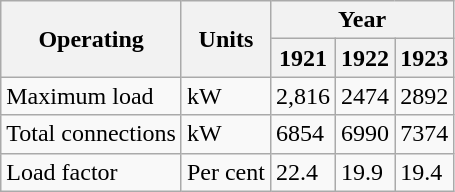<table class="wikitable">
<tr>
<th rowspan="2">Operating</th>
<th rowspan="2">Units</th>
<th colspan="3">Year</th>
</tr>
<tr>
<th>1921</th>
<th>1922</th>
<th>1923</th>
</tr>
<tr>
<td>Maximum  load</td>
<td>kW</td>
<td>2,816</td>
<td>2474</td>
<td>2892</td>
</tr>
<tr>
<td>Total  connections</td>
<td>kW</td>
<td>6854</td>
<td>6990</td>
<td>7374</td>
</tr>
<tr>
<td>Load  factor</td>
<td>Per  cent</td>
<td>22.4</td>
<td>19.9</td>
<td>19.4</td>
</tr>
</table>
